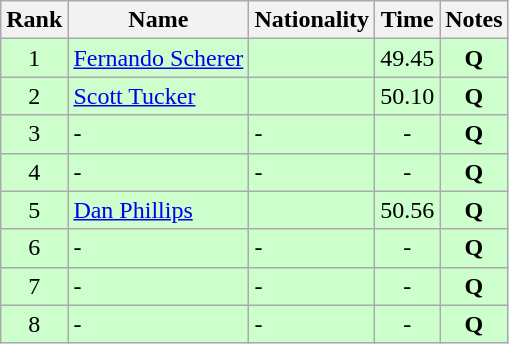<table class="wikitable sortable" style="text-align:center">
<tr>
<th>Rank</th>
<th>Name</th>
<th>Nationality</th>
<th>Time</th>
<th>Notes</th>
</tr>
<tr bgcolor=ccffcc>
<td>1</td>
<td align=left><a href='#'>Fernando Scherer</a></td>
<td align=left></td>
<td>49.45</td>
<td><strong>Q</strong></td>
</tr>
<tr bgcolor=ccffcc>
<td>2</td>
<td align=left><a href='#'>Scott Tucker</a></td>
<td align=left></td>
<td>50.10</td>
<td><strong>Q</strong></td>
</tr>
<tr bgcolor=ccffcc>
<td>3</td>
<td align=left>-</td>
<td align=left>-</td>
<td>-</td>
<td><strong>Q</strong></td>
</tr>
<tr bgcolor=ccffcc>
<td>4</td>
<td align=left>-</td>
<td align=left>-</td>
<td>-</td>
<td><strong>Q</strong></td>
</tr>
<tr bgcolor=ccffcc>
<td>5</td>
<td align=left><a href='#'>Dan Phillips</a></td>
<td align=left></td>
<td>50.56</td>
<td><strong>Q</strong></td>
</tr>
<tr bgcolor=ccffcc>
<td>6</td>
<td align=left>-</td>
<td align=left>-</td>
<td>-</td>
<td><strong>Q</strong></td>
</tr>
<tr bgcolor=ccffcc>
<td>7</td>
<td align=left>-</td>
<td align=left>-</td>
<td>-</td>
<td><strong>Q</strong></td>
</tr>
<tr bgcolor=ccffcc>
<td>8</td>
<td align=left>-</td>
<td align=left>-</td>
<td>-</td>
<td><strong>Q</strong></td>
</tr>
</table>
